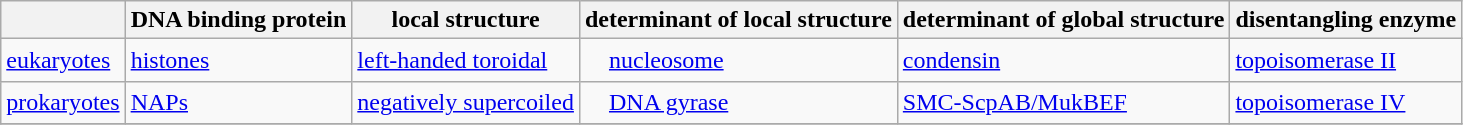<table class="wikitable">
<tr>
<th></th>
<th>DNA binding protein</th>
<th>local structure</th>
<th>determinant of local structure</th>
<th>determinant of global structure</th>
<th>disentangling enzyme</th>
</tr>
<tr>
<td><a href='#'>eukaryotes</a></td>
<td><a href='#'>histones</a></td>
<td><a href='#'>left-handed toroidal</a></td>
<td>　<a href='#'>nucleosome</a></td>
<td><a href='#'>condensin</a></td>
<td><a href='#'>topoisomerase II</a></td>
</tr>
<tr>
<td><a href='#'>prokaryotes</a></td>
<td><a href='#'>NAPs</a></td>
<td><a href='#'>negatively supercoiled</a></td>
<td>　<a href='#'>DNA gyrase</a></td>
<td><a href='#'>SMC-ScpAB/MukBEF</a></td>
<td><a href='#'>topoisomerase IV</a></td>
</tr>
<tr>
</tr>
</table>
